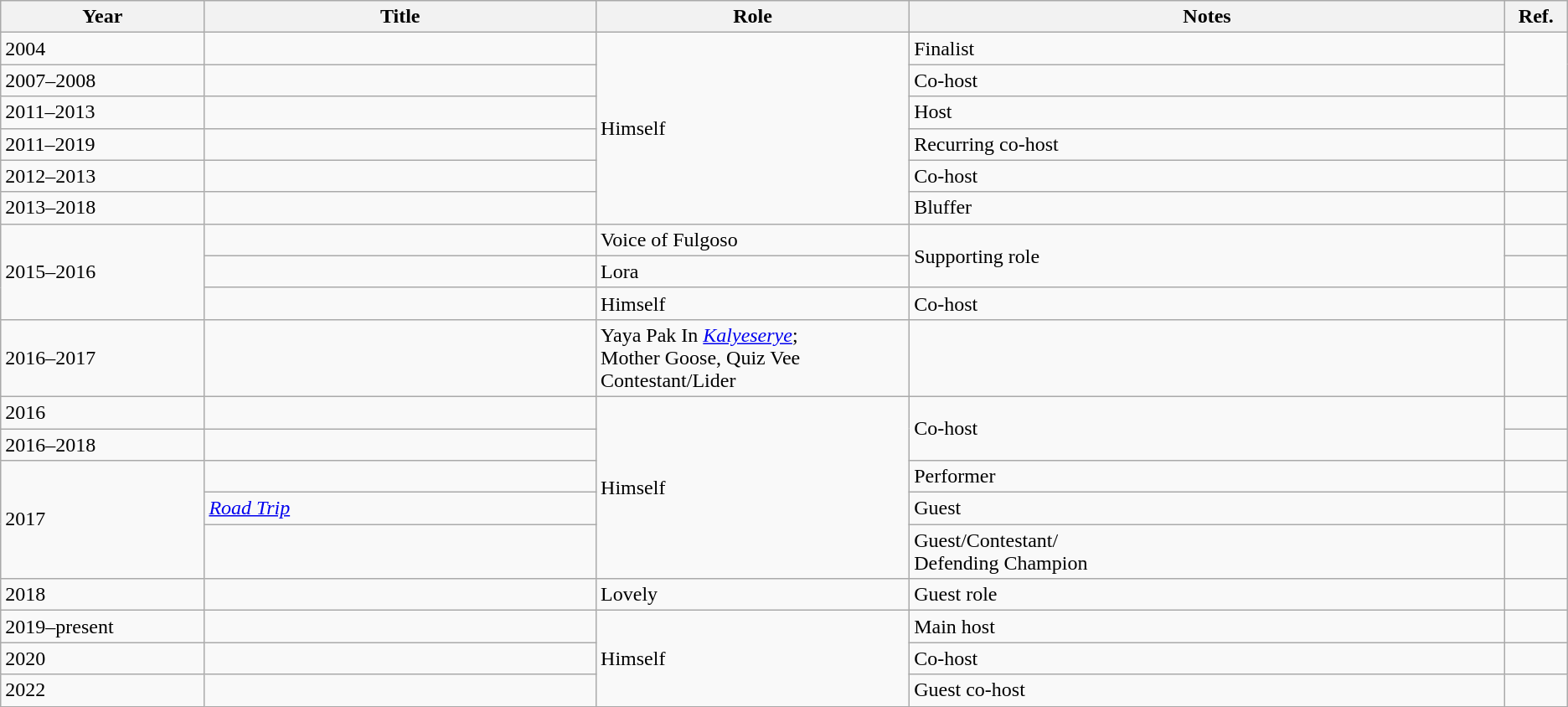<table class="wikitable sortable">
<tr>
<th scope=col width="13%" style="white-space: nowrap;">Year</th>
<th scope=col width="25%" style="white-space: nowrap;">Title</th>
<th scope=col width="20%" style="white-space: nowrap;">Role</th>
<th>Notes</th>
<th scope=col width="4%" style="white-space: nowrap;">Ref.</th>
</tr>
<tr>
<td>2004</td>
<td></td>
<td rowspan="6">Himself</td>
<td>Finalist</td>
<td rowspan=2></td>
</tr>
<tr>
<td>2007–2008</td>
<td></td>
<td>Co-host</td>
</tr>
<tr>
<td>2011–2013</td>
<td></td>
<td>Host</td>
<td></td>
</tr>
<tr>
<td>2011–2019</td>
<td></td>
<td>Recurring co-host</td>
<td></td>
</tr>
<tr>
<td>2012–2013</td>
<td></td>
<td>Co-host</td>
<td></td>
</tr>
<tr>
<td>2013–2018</td>
<td></td>
<td>Bluffer</td>
<td></td>
</tr>
<tr>
<td rowspan=3>2015–2016</td>
<td></td>
<td>Voice of Fulgoso</td>
<td rowspan="2">Supporting role</td>
<td></td>
</tr>
<tr>
<td></td>
<td>Lora</td>
<td></td>
</tr>
<tr>
<td></td>
<td>Himself</td>
<td>Co-host</td>
<td></td>
</tr>
<tr>
<td>2016–2017</td>
<td></td>
<td>Yaya Pak In <em><a href='#'>Kalyeserye</a></em>;<br>Mother Goose, Quiz Vee Contestant/Lider</td>
<td></td>
<td></td>
</tr>
<tr>
<td>2016</td>
<td></td>
<td rowspan="5">Himself</td>
<td rowspan="2">Co-host</td>
<td></td>
</tr>
<tr>
<td>2016–2018</td>
<td></td>
<td></td>
</tr>
<tr>
<td rowspan="3">2017</td>
<td></td>
<td>Performer</td>
<td></td>
</tr>
<tr>
<td><em><a href='#'>Road Trip</a></em></td>
<td>Guest</td>
<td></td>
</tr>
<tr>
<td></td>
<td>Guest/Contestant/<br>Defending Champion</td>
<td></td>
</tr>
<tr>
<td>2018</td>
<td></td>
<td>Lovely</td>
<td>Guest role</td>
<td></td>
</tr>
<tr>
<td>2019–present</td>
<td></td>
<td rowspan="3">Himself</td>
<td>Main host</td>
<td></td>
</tr>
<tr>
<td>2020</td>
<td></td>
<td>Co-host</td>
<td></td>
</tr>
<tr>
<td>2022</td>
<td></td>
<td>Guest co-host</td>
<td></td>
</tr>
</table>
